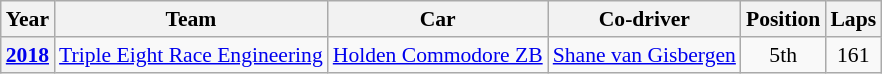<table class="wikitable" style="font-size: 90%;">
<tr>
<th>Year</th>
<th>Team</th>
<th>Car</th>
<th>Co-driver</th>
<th>Position</th>
<th>Laps</th>
</tr>
<tr>
<th><a href='#'>2018</a></th>
<td nowrap><a href='#'>Triple Eight Race Engineering</a></td>
<td nowrap><a href='#'>Holden Commodore ZB</a></td>
<td nowrap> <a href='#'>Shane van Gisbergen</a></td>
<td align="center">5th</td>
<td align="center">161</td>
</tr>
</table>
